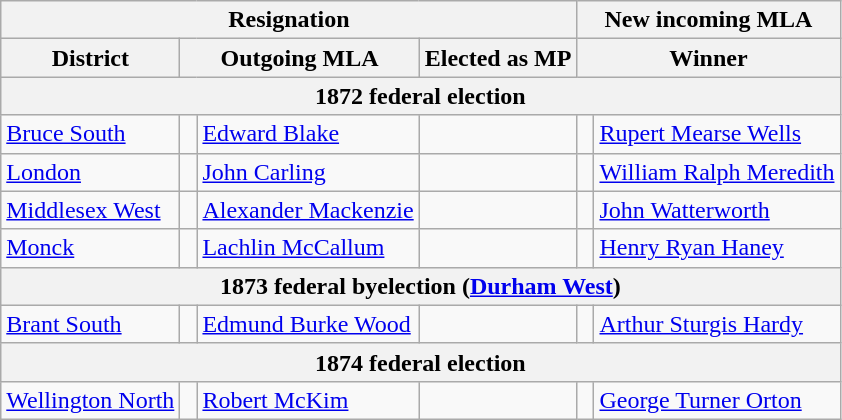<table class="wikitable">
<tr>
<th colspan="4">Resignation</th>
<th colspan="2">New incoming MLA</th>
</tr>
<tr>
<th>District</th>
<th colspan="2">Outgoing MLA</th>
<th>Elected as MP</th>
<th colspan="2">Winner</th>
</tr>
<tr>
<th colspan="7">1872 federal election</th>
</tr>
<tr>
<td><a href='#'>Bruce South</a></td>
<td> </td>
<td><a href='#'>Edward Blake</a></td>
<td style="text-align:center;"></td>
<td> </td>
<td><a href='#'>Rupert Mearse Wells</a></td>
</tr>
<tr>
<td><a href='#'>London</a></td>
<td> </td>
<td><a href='#'>John Carling</a></td>
<td style="text-align:center;"></td>
<td> </td>
<td><a href='#'>William Ralph Meredith</a></td>
</tr>
<tr>
<td><a href='#'>Middlesex West</a></td>
<td> </td>
<td><a href='#'>Alexander Mackenzie</a></td>
<td style="text-align:center;"></td>
<td> </td>
<td><a href='#'>John Watterworth</a></td>
</tr>
<tr>
<td><a href='#'>Monck</a></td>
<td> </td>
<td><a href='#'>Lachlin McCallum</a></td>
<td style="text-align:center;"></td>
<td> </td>
<td><a href='#'>Henry Ryan Haney</a></td>
</tr>
<tr>
<th colspan="7">1873 federal byelection (<a href='#'>Durham West</a>)</th>
</tr>
<tr>
<td><a href='#'>Brant South</a></td>
<td> </td>
<td><a href='#'>Edmund Burke Wood</a></td>
<td style="text-align:center;"></td>
<td> </td>
<td><a href='#'>Arthur Sturgis Hardy</a></td>
</tr>
<tr>
<th colspan="7">1874 federal election</th>
</tr>
<tr>
<td><a href='#'>Wellington North</a></td>
<td> </td>
<td><a href='#'>Robert McKim</a></td>
<td style="text-align:center;"></td>
<td> </td>
<td><a href='#'>George Turner Orton</a></td>
</tr>
</table>
